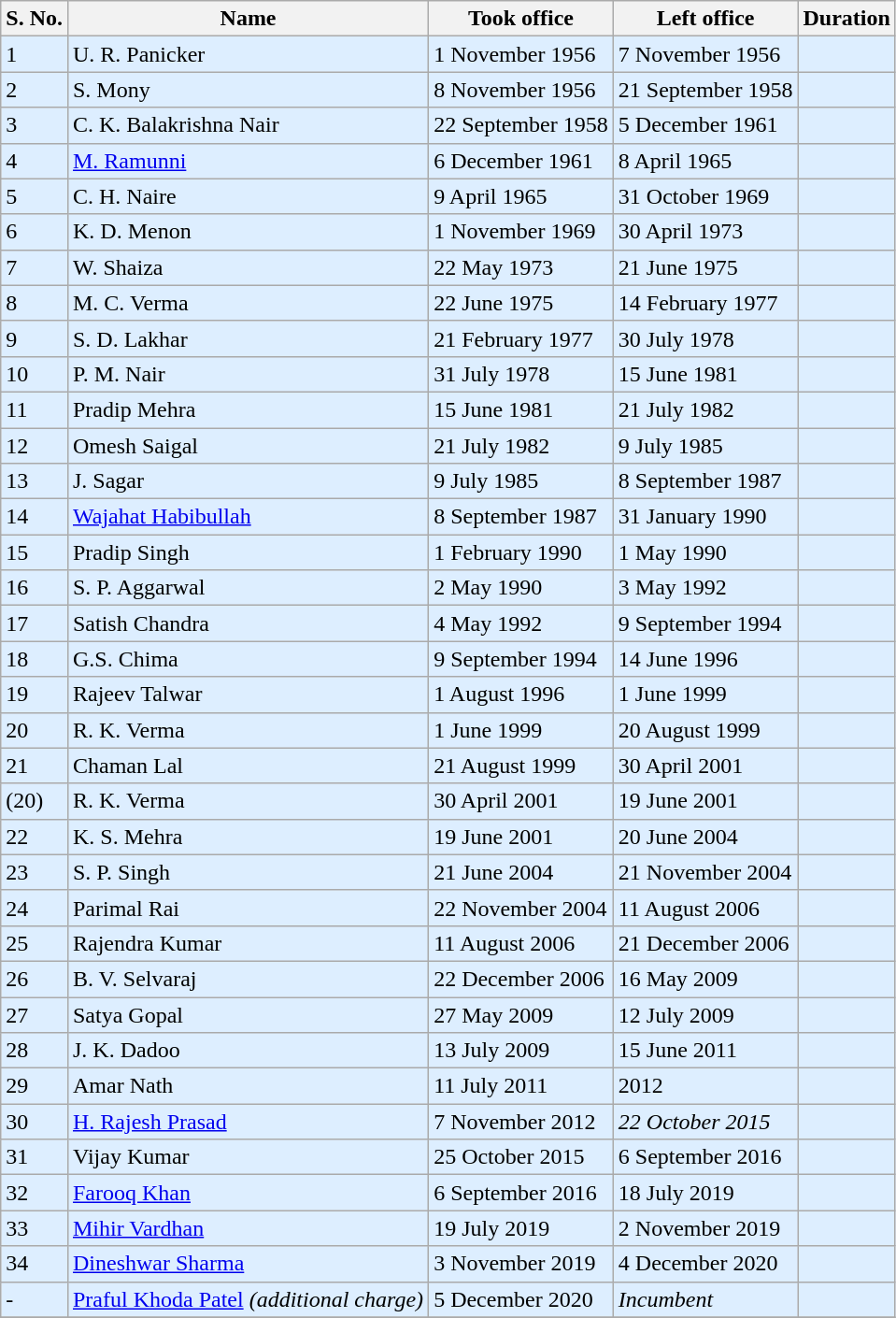<table class="wikitable sortable">
<tr>
<th bgcolor=#cccccc><strong>S. No.</strong></th>
<th bgcolor=#cccccc><strong>Name</strong></th>
<th bgcolor="#cccccc"><strong>Took office</strong></th>
<th bgcolor=#cccccc><strong>Left office</strong></th>
<th bgcolor=#cccccc><strong>Duration</strong></th>
</tr>
<tr>
<td bgcolor=#DDEEFF>1</td>
<td bgcolor=#DDEEFF>U. R. Panicker</td>
<td bgcolor="#DDEEFF">1 November 1956</td>
<td bgcolor=#DDEEFF>7 November 1956</td>
<td bgcolor=#DDEEFF></td>
</tr>
<tr>
<td bgcolor=#DDEEFF>2</td>
<td bgcolor=#DDEEFF>S. Mony</td>
<td bgcolor="#DDEEFF">8 November 1956</td>
<td bgcolor=#DDEEFF>21 September 1958</td>
<td bgcolor=#DDEEFF></td>
</tr>
<tr>
<td bgcolor=#DDEEFF>3</td>
<td bgcolor=#DDEEFF>C. K. Balakrishna Nair</td>
<td bgcolor="#DDEEFF">22 September 1958</td>
<td bgcolor=#DDEEFF>5 December 1961</td>
<td bgcolor=#DDEEFF></td>
</tr>
<tr>
<td bgcolor=#DDEEFF>4</td>
<td bgcolor=#DDEEFF><a href='#'>M. Ramunni</a></td>
<td bgcolor="#DDEEFF">6 December 1961</td>
<td bgcolor=#DDEEFF>8 April 1965</td>
<td bgcolor=#DDEEFF></td>
</tr>
<tr>
<td bgcolor=#DDEEFF>5</td>
<td bgcolor=#DDEEFF>C. H. Naire</td>
<td bgcolor="#DDEEFF">9 April 1965</td>
<td bgcolor=#DDEEFF>31 October 1969</td>
<td bgcolor=#DDEEFF></td>
</tr>
<tr>
<td bgcolor=#DDEEFF>6</td>
<td bgcolor=#DDEEFF>K. D. Menon</td>
<td bgcolor="#DDEEFF">1 November 1969</td>
<td bgcolor=#DDEEFF>30 April 1973</td>
<td bgcolor=#DDEEFF></td>
</tr>
<tr>
<td bgcolor=#DDEEFF>7</td>
<td bgcolor=#DDEEFF>W. Shaiza</td>
<td bgcolor="#DDEEFF">22 May 1973</td>
<td bgcolor=#DDEEFF>21 June 1975</td>
<td bgcolor=#DDEEFF></td>
</tr>
<tr>
<td bgcolor=#DDEEFF>8</td>
<td bgcolor=#DDEEFF>M. C. Verma</td>
<td bgcolor="#DDEEFF">22 June 1975</td>
<td bgcolor=#DDEEFF>14 February 1977</td>
<td bgcolor=#DDEEFF></td>
</tr>
<tr>
<td bgcolor=#DDEEFF>9</td>
<td bgcolor=#DDEEFF>S. D. Lakhar</td>
<td bgcolor="#DDEEFF">21 February 1977</td>
<td bgcolor=#DDEEFF>30 July 1978</td>
<td bgcolor=#DDEEFF></td>
</tr>
<tr>
<td bgcolor=#DDEEFF>10</td>
<td bgcolor=#DDEEFF>P. M. Nair</td>
<td bgcolor="#DDEEFF">31 July 1978</td>
<td bgcolor=#DDEEFF>15 June 1981</td>
<td bgcolor=#DDEEFF></td>
</tr>
<tr>
<td bgcolor=#DDEEFF>11</td>
<td bgcolor=#DDEEFF>Pradip Mehra</td>
<td bgcolor="#DDEEFF">15 June 1981</td>
<td bgcolor=#DDEEFF>21 July 1982</td>
<td bgcolor=#DDEEFF></td>
</tr>
<tr>
<td bgcolor=#DDEEFF>12</td>
<td bgcolor=#DDEEFF>Omesh Saigal</td>
<td bgcolor="#DDEEFF">21 July 1982</td>
<td bgcolor=#DDEEFF>9 July 1985</td>
<td bgcolor=#DDEEFF></td>
</tr>
<tr>
<td bgcolor=#DDEEFF>13</td>
<td bgcolor=#DDEEFF>J. Sagar</td>
<td bgcolor="#DDEEFF">9 July 1985</td>
<td bgcolor=#DDEEFF>8 September 1987</td>
<td bgcolor=#DDEEFF></td>
</tr>
<tr>
<td bgcolor=#DDEEFF>14</td>
<td bgcolor=#DDEEFF><a href='#'>Wajahat Habibullah</a></td>
<td bgcolor="#DDEEFF">8 September 1987</td>
<td bgcolor=#DDEEFF>31 January 1990</td>
<td bgcolor=#DDEEFF></td>
</tr>
<tr>
<td bgcolor=#DDEEFF>15</td>
<td bgcolor=#DDEEFF>Pradip Singh</td>
<td bgcolor="#DDEEFF">1 February 1990</td>
<td bgcolor=#DDEEFF>1 May 1990</td>
<td bgcolor=#DDEEFF></td>
</tr>
<tr>
<td bgcolor=#DDEEFF>16</td>
<td bgcolor=#DDEEFF>S. P. Aggarwal</td>
<td bgcolor="#DDEEFF">2 May 1990</td>
<td bgcolor=#DDEEFF>3 May 1992</td>
<td bgcolor=#DDEEFF></td>
</tr>
<tr>
<td bgcolor=#DDEEFF>17</td>
<td bgcolor=#DDEEFF>Satish Chandra</td>
<td bgcolor="#DDEEFF">4 May 1992</td>
<td bgcolor=#DDEEFF>9 September 1994</td>
<td bgcolor=#DDEEFF></td>
</tr>
<tr>
<td bgcolor=#DDEEFF>18</td>
<td bgcolor=#DDEEFF>G.S. Chima</td>
<td bgcolor="#DDEEFF">9 September 1994</td>
<td bgcolor=#DDEEFF>14 June 1996</td>
<td bgcolor=#DDEEFF></td>
</tr>
<tr>
<td bgcolor=#DDEEFF>19</td>
<td bgcolor=#DDEEFF>Rajeev Talwar</td>
<td bgcolor="#DDEEFF">1 August 1996</td>
<td bgcolor=#DDEEFF>1 June 1999</td>
<td bgcolor=#DDEEFF></td>
</tr>
<tr>
<td bgcolor=#DDEEFF>20</td>
<td bgcolor=#DDEEFF>R. K. Verma</td>
<td bgcolor="#DDEEFF">1 June 1999</td>
<td bgcolor=#DDEEFF>20 August 1999</td>
<td bgcolor=#DDEEFF></td>
</tr>
<tr>
<td bgcolor=#DDEEFF>21</td>
<td bgcolor=#DDEEFF>Chaman Lal</td>
<td bgcolor="#DDEEFF">21 August 1999</td>
<td bgcolor=#DDEEFF>30 April 2001</td>
<td bgcolor=#DDEEFF></td>
</tr>
<tr>
<td bgcolor=#DDEEFF>(20)</td>
<td bgcolor=#DDEEFF>R. K. Verma</td>
<td bgcolor="#DDEEFF">30 April 2001</td>
<td bgcolor=#DDEEFF>19 June 2001</td>
<td bgcolor=#DDEEFF></td>
</tr>
<tr>
<td bgcolor=#DDEEFF>22</td>
<td bgcolor=#DDEEFF>K. S. Mehra</td>
<td bgcolor="#DDEEFF">19 June 2001</td>
<td bgcolor=#DDEEFF>20 June 2004</td>
<td bgcolor=#DDEEFF></td>
</tr>
<tr>
<td bgcolor=#DDEEFF>23</td>
<td bgcolor=#DDEEFF>S. P. Singh</td>
<td bgcolor="#DDEEFF">21 June 2004</td>
<td bgcolor=#DDEEFF>21 November 2004</td>
<td bgcolor=#DDEEFF></td>
</tr>
<tr>
<td bgcolor=#DDEEFF>24</td>
<td bgcolor=#DDEEFF>Parimal Rai</td>
<td bgcolor="#DDEEFF">22 November 2004</td>
<td bgcolor=#DDEEFF>11 August 2006</td>
<td bgcolor=#DDEEFF></td>
</tr>
<tr>
<td bgcolor=#DDEEFF>25</td>
<td bgcolor=#DDEEFF>Rajendra Kumar</td>
<td bgcolor="#DDEEFF">11 August 2006</td>
<td bgcolor=#DDEEFF>21 December 2006</td>
<td bgcolor=#DDEEFF></td>
</tr>
<tr>
<td bgcolor=#DDEEFF>26</td>
<td bgcolor=#DDEEFF>B. V. Selvaraj</td>
<td bgcolor="#DDEEFF">22 December 2006</td>
<td bgcolor=#DDEEFF>16 May 2009</td>
<td bgcolor=#DDEEFF></td>
</tr>
<tr>
<td bgcolor=#DDEEFF>27</td>
<td bgcolor=#DDEEFF>Satya Gopal</td>
<td bgcolor="#DDEEFF">27 May 2009</td>
<td bgcolor=#DDEEFF>12 July 2009</td>
<td bgcolor=#DDEEFF></td>
</tr>
<tr>
<td bgcolor=#DDEEFF>28</td>
<td bgcolor=#DDEEFF>J. K. Dadoo</td>
<td bgcolor="#DDEEFF">13 July 2009</td>
<td bgcolor=#DDEEFF>15 June 2011</td>
<td bgcolor=#DDEEFF></td>
</tr>
<tr>
<td bgcolor=#DDEEFF>29</td>
<td bgcolor=#DDEEFF>Amar Nath</td>
<td bgcolor="#DDEEFF">11 July 2011</td>
<td bgcolor=#DDEEFF>2012</td>
<td bgcolor=#DDEEFF></td>
</tr>
<tr>
<td bgcolor=#DDEEFF>30</td>
<td bgcolor=#DDEEFF><a href='#'>H. Rajesh Prasad</a></td>
<td bgcolor="#DDEEFF">7 November 2012</td>
<td bgcolor=#DDEEFF><em>22 October 2015</em></td>
<td bgcolor=#DDEEFF></td>
</tr>
<tr>
<td bgcolor=#DDEEFF>31</td>
<td bgcolor=#DDEEFF>Vijay Kumar</td>
<td bgcolor="#DDEEFF">25 October 2015</td>
<td bgcolor=#DDEEFF>6 September 2016</td>
<td bgcolor=#DDEEFF></td>
</tr>
<tr>
<td bgcolor=#DDEEFF>32</td>
<td bgcolor=#DDEEFF><a href='#'>Farooq Khan</a></td>
<td bgcolor="#DDEEFF">6 September 2016</td>
<td bgcolor=#DDEEFF>18 July 2019</td>
<td bgcolor=#DDEEFF></td>
</tr>
<tr>
<td bgcolor=#DDEEFF>33</td>
<td bgcolor=#DDEEFF><a href='#'>Mihir Vardhan</a></td>
<td bgcolor="#DDEEFF">19 July 2019</td>
<td bgcolor=#DDEEFF>2 November 2019</td>
<td bgcolor=#DDEEFF></td>
</tr>
<tr>
<td bgcolor=#DDEEFF>34</td>
<td bgcolor=#DDEEFF><a href='#'>Dineshwar Sharma</a></td>
<td bgcolor="#DDEEFF">3 November 2019</td>
<td bgcolor=#DDEEFF>4 December 2020</td>
<td bgcolor=#DDEEFF></td>
</tr>
<tr>
<td bgcolor=#DDEEFF>-</td>
<td bgcolor=#DDEEFF><a href='#'>Praful Khoda Patel</a> <em>(additional charge)</em></td>
<td bgcolor="#DDEEFF">5 December 2020</td>
<td bgcolor=#DDEEFF><em>Incumbent</em></td>
<td bgcolor=#DDEEFF></td>
</tr>
<tr>
</tr>
</table>
